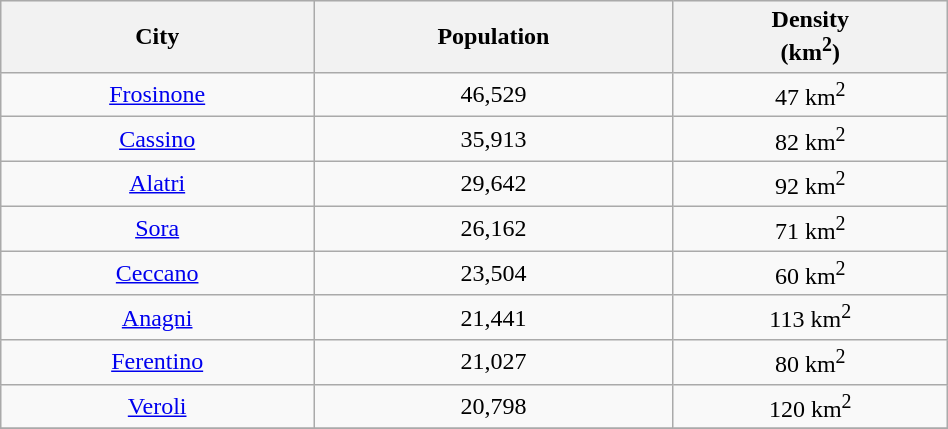<table class="wikitable sortable" style="width:50%;">
<tr bgcolor="#EFEFEF">
<th>City</th>
<th>Population<br></th>
<th>Density<br> (km<sup>2</sup>)</th>
</tr>
<tr>
<td align=center><a href='#'>Frosinone</a></td>
<td align=center>46,529</td>
<td align=center>47 km<sup>2</sup></td>
</tr>
<tr>
<td align=center><a href='#'>Cassino</a></td>
<td align=center>35,913</td>
<td align=center>82 km<sup>2</sup></td>
</tr>
<tr>
<td align=center><a href='#'>Alatri</a></td>
<td align=center>29,642</td>
<td align=center>92 km<sup>2</sup></td>
</tr>
<tr>
<td align=center><a href='#'>Sora</a></td>
<td align=center>26,162</td>
<td align=center>71 km<sup>2</sup></td>
</tr>
<tr>
<td align=center><a href='#'>Ceccano</a></td>
<td align=center>23,504</td>
<td align=center>60 km<sup>2</sup></td>
</tr>
<tr>
<td align=center><a href='#'>Anagni</a></td>
<td align=center>21,441</td>
<td align=center>113 km<sup>2</sup></td>
</tr>
<tr>
<td align=center><a href='#'>Ferentino</a></td>
<td align=center>21,027</td>
<td align=center>80 km<sup>2</sup></td>
</tr>
<tr>
<td align=center><a href='#'>Veroli</a></td>
<td align=center>20,798</td>
<td align=center>120 km<sup>2</sup></td>
</tr>
<tr>
</tr>
</table>
